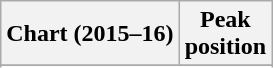<table class="wikitable sortable plainrowheaders" style="text-align:center">
<tr>
<th>Chart (2015–16)</th>
<th>Peak<br>position</th>
</tr>
<tr>
</tr>
<tr>
</tr>
<tr>
</tr>
<tr>
</tr>
<tr>
</tr>
</table>
